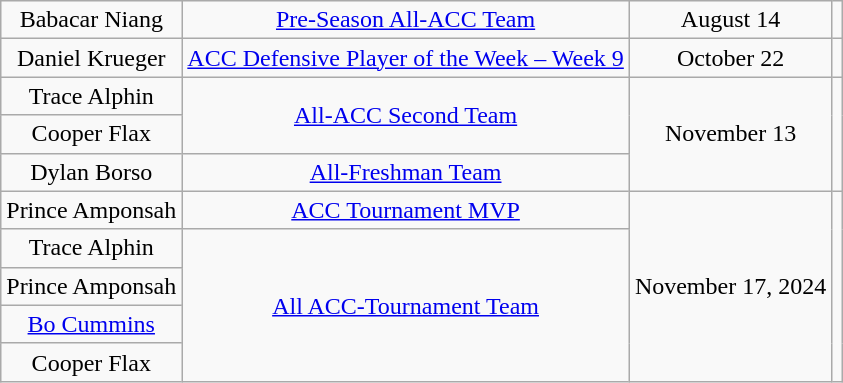<table class="wikitable sortable" style="text-align: center">
<tr>
<td>Babacar Niang</td>
<td><a href='#'>Pre-Season All-ACC Team</a></td>
<td>August 14</td>
<td></td>
</tr>
<tr>
<td>Daniel Krueger</td>
<td><a href='#'>ACC Defensive Player of the Week – Week 9</a></td>
<td>October 22</td>
<td></td>
</tr>
<tr>
<td>Trace Alphin</td>
<td rowspan=2><a href='#'>All-ACC Second Team</a></td>
<td rowspan=3>November 13</td>
<td rowspan=3></td>
</tr>
<tr>
<td>Cooper Flax</td>
</tr>
<tr>
<td>Dylan Borso</td>
<td><a href='#'>All-Freshman Team</a></td>
</tr>
<tr>
<td>Prince Amponsah</td>
<td><a href='#'>ACC Tournament MVP</a></td>
<td rowspan=5>November 17, 2024</td>
<td rowspan=5></td>
</tr>
<tr>
<td>Trace Alphin</td>
<td rowspan=4><a href='#'>All ACC-Tournament Team</a></td>
</tr>
<tr>
<td>Prince Amponsah</td>
</tr>
<tr>
<td><a href='#'>Bo Cummins</a></td>
</tr>
<tr>
<td>Cooper Flax</td>
</tr>
</table>
